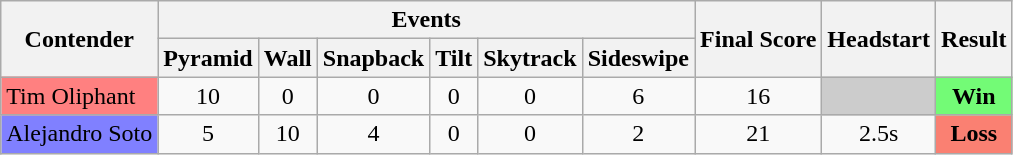<table class="wikitable" style="text-align:center;">
<tr>
<th rowspan=2>Contender</th>
<th colspan=6>Events</th>
<th rowspan=2>Final Score</th>
<th rowspan=2>Headstart</th>
<th rowspan=2>Result</th>
</tr>
<tr>
<th>Pyramid</th>
<th>Wall</th>
<th>Snapback</th>
<th>Tilt</th>
<th>Skytrack</th>
<th>Sideswipe</th>
</tr>
<tr>
<td bgcolor=#ff8080 style="text-align:left;">Tim Oliphant</td>
<td>10</td>
<td>0</td>
<td>0</td>
<td>0</td>
<td>0</td>
<td>6</td>
<td>16</td>
<td style="background:#ccc"></td>
<td style="text-align:center; background:#73fb76;"><strong>Win</strong></td>
</tr>
<tr>
<td bgcolor=#8080ff style="text-align:left;">Alejandro Soto</td>
<td>5</td>
<td>10</td>
<td>4</td>
<td>0</td>
<td>0</td>
<td>2</td>
<td>21</td>
<td>2.5s</td>
<td style="text-align:center; background:salmon;"><strong>Loss</strong></td>
</tr>
</table>
